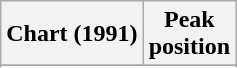<table class="wikitable sortable">
<tr>
<th align="left">Chart (1991)</th>
<th align="center">Peak<br>position</th>
</tr>
<tr>
</tr>
<tr>
</tr>
</table>
